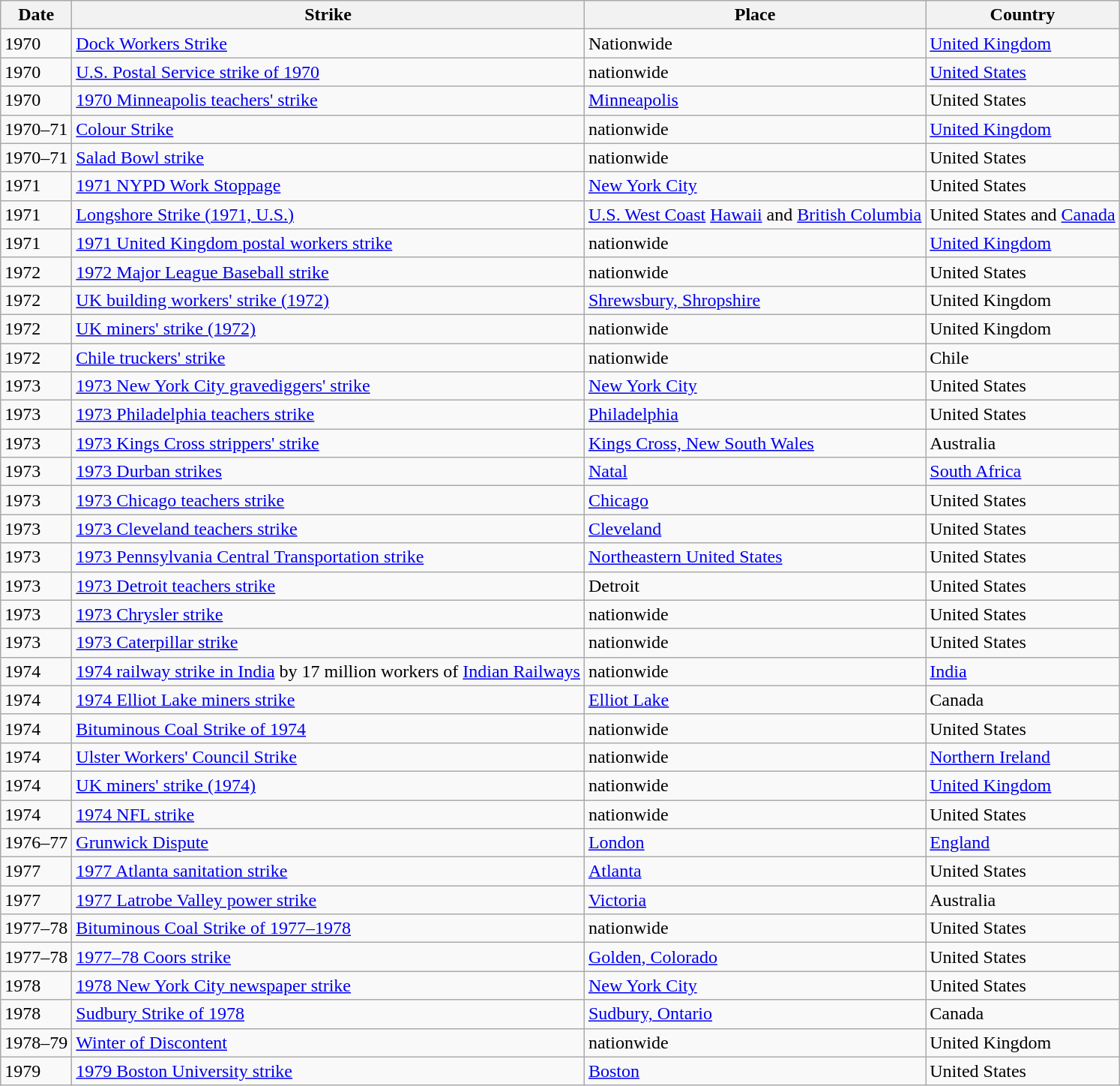<table class="wikitable sortable">
<tr>
<th>Date</th>
<th>Strike</th>
<th>Place</th>
<th>Country</th>
</tr>
<tr>
<td>1970</td>
<td><a href='#'>Dock Workers Strike</a></td>
<td>Nationwide</td>
<td><a href='#'>United Kingdom</a></td>
</tr>
<tr>
<td>1970</td>
<td><a href='#'>U.S. Postal Service strike of 1970</a></td>
<td>nationwide</td>
<td><a href='#'>United States</a></td>
</tr>
<tr>
<td>1970</td>
<td><a href='#'>1970 Minneapolis teachers' strike</a></td>
<td><a href='#'>Minneapolis</a></td>
<td>United States</td>
</tr>
<tr>
<td>1970–71</td>
<td><a href='#'>Colour Strike</a></td>
<td>nationwide</td>
<td><a href='#'>United Kingdom</a></td>
</tr>
<tr>
<td>1970–71</td>
<td><a href='#'>Salad Bowl strike</a></td>
<td>nationwide</td>
<td>United States</td>
</tr>
<tr>
<td>1971</td>
<td><a href='#'>1971 NYPD Work Stoppage</a></td>
<td><a href='#'>New York City</a></td>
<td>United States</td>
</tr>
<tr>
<td>1971</td>
<td><a href='#'>Longshore Strike (1971, U.S.)</a></td>
<td><a href='#'>U.S. West Coast</a> <a href='#'>Hawaii</a> and <a href='#'>British Columbia</a></td>
<td>United States and <a href='#'>Canada</a></td>
</tr>
<tr>
<td>1971</td>
<td><a href='#'>1971 United Kingdom postal workers strike</a></td>
<td>nationwide</td>
<td><a href='#'>United Kingdom</a></td>
</tr>
<tr>
<td>1972</td>
<td><a href='#'>1972 Major League Baseball strike</a></td>
<td>nationwide</td>
<td>United States</td>
</tr>
<tr>
<td>1972</td>
<td><a href='#'>UK building workers' strike (1972)</a></td>
<td><a href='#'>Shrewsbury, Shropshire</a></td>
<td>United Kingdom</td>
</tr>
<tr>
<td>1972</td>
<td><a href='#'>UK miners' strike (1972)</a></td>
<td>nationwide</td>
<td>United Kingdom</td>
</tr>
<tr>
<td>1972</td>
<td><a href='#'>Chile truckers' strike</a></td>
<td>nationwide</td>
<td>Chile</td>
</tr>
<tr>
<td>1973</td>
<td><a href='#'>1973 New York City gravediggers' strike</a></td>
<td><a href='#'>New York City</a></td>
<td>United States</td>
</tr>
<tr>
<td>1973</td>
<td><a href='#'>1973 Philadelphia teachers strike</a></td>
<td><a href='#'>Philadelphia</a></td>
<td>United States</td>
</tr>
<tr>
<td>1973</td>
<td><a href='#'>1973 Kings Cross strippers' strike</a></td>
<td><a href='#'>Kings Cross, New South Wales</a></td>
<td>Australia</td>
</tr>
<tr>
<td>1973</td>
<td><a href='#'>1973 Durban strikes</a></td>
<td><a href='#'>Natal</a></td>
<td><a href='#'>South Africa</a></td>
</tr>
<tr>
<td>1973</td>
<td><a href='#'>1973 Chicago teachers strike</a></td>
<td><a href='#'>Chicago</a></td>
<td>United States</td>
</tr>
<tr>
<td>1973</td>
<td><a href='#'>1973 Cleveland teachers strike</a></td>
<td><a href='#'>Cleveland</a></td>
<td>United States</td>
</tr>
<tr>
<td>1973</td>
<td><a href='#'>1973 Pennsylvania Central Transportation strike</a></td>
<td><a href='#'>Northeastern United States</a></td>
<td>United States</td>
</tr>
<tr>
<td>1973</td>
<td><a href='#'>1973 Detroit teachers strike</a></td>
<td>Detroit</td>
<td>United States</td>
</tr>
<tr>
<td>1973</td>
<td><a href='#'>1973 Chrysler strike</a></td>
<td>nationwide</td>
<td>United States</td>
</tr>
<tr>
<td>1973</td>
<td><a href='#'>1973 Caterpillar strike</a></td>
<td>nationwide</td>
<td>United States</td>
</tr>
<tr>
<td>1974</td>
<td><a href='#'>1974 railway strike in India</a> by 17 million workers of <a href='#'>Indian Railways</a></td>
<td>nationwide</td>
<td><a href='#'>India</a></td>
</tr>
<tr>
<td>1974</td>
<td><a href='#'>1974 Elliot Lake miners strike</a></td>
<td><a href='#'>Elliot Lake</a></td>
<td>Canada</td>
</tr>
<tr>
<td>1974</td>
<td><a href='#'>Bituminous Coal Strike of 1974</a></td>
<td>nationwide</td>
<td>United States</td>
</tr>
<tr>
<td>1974</td>
<td><a href='#'>Ulster Workers' Council Strike</a></td>
<td>nationwide</td>
<td><a href='#'>Northern Ireland</a></td>
</tr>
<tr>
<td>1974</td>
<td><a href='#'>UK miners' strike (1974)</a></td>
<td>nationwide</td>
<td><a href='#'>United Kingdom</a></td>
</tr>
<tr>
<td>1974</td>
<td><a href='#'>1974 NFL strike</a></td>
<td>nationwide</td>
<td>United States</td>
</tr>
<tr>
<td>1976–77</td>
<td><a href='#'>Grunwick Dispute</a></td>
<td><a href='#'>London</a></td>
<td><a href='#'>England</a></td>
</tr>
<tr>
<td>1977</td>
<td><a href='#'>1977 Atlanta sanitation strike</a></td>
<td><a href='#'>Atlanta</a></td>
<td>United States</td>
</tr>
<tr>
<td>1977</td>
<td><a href='#'>1977 Latrobe Valley power strike</a></td>
<td><a href='#'>Victoria</a></td>
<td>Australia</td>
</tr>
<tr>
<td>1977–78</td>
<td><a href='#'>Bituminous Coal Strike of 1977–1978</a></td>
<td>nationwide</td>
<td>United States</td>
</tr>
<tr>
<td>1977–78</td>
<td><a href='#'>1977–78 Coors strike</a></td>
<td><a href='#'>Golden, Colorado</a></td>
<td>United States</td>
</tr>
<tr>
<td>1978</td>
<td><a href='#'>1978 New York City newspaper strike</a></td>
<td><a href='#'>New York City</a></td>
<td>United States</td>
</tr>
<tr>
<td>1978</td>
<td><a href='#'>Sudbury Strike of 1978</a></td>
<td><a href='#'>Sudbury, Ontario</a></td>
<td>Canada</td>
</tr>
<tr>
<td>1978–79</td>
<td><a href='#'>Winter of Discontent</a></td>
<td>nationwide</td>
<td>United Kingdom</td>
</tr>
<tr>
<td>1979</td>
<td><a href='#'>1979 Boston University strike</a></td>
<td><a href='#'>Boston</a></td>
<td>United States</td>
</tr>
</table>
